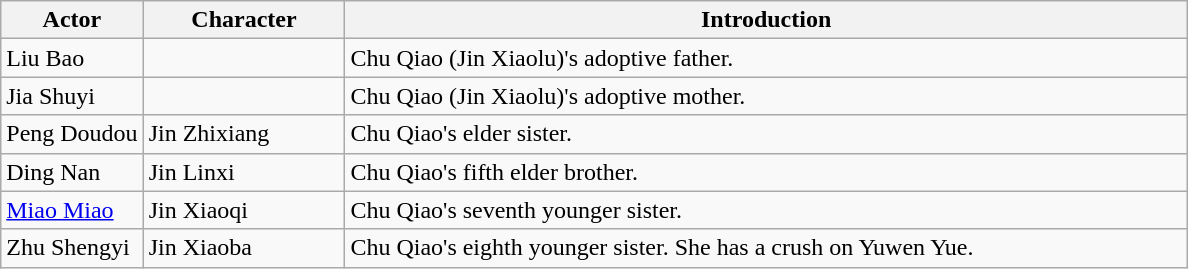<table class="wikitable">
<tr>
<th style="width:12%">Actor</th>
<th style="width:17%">Character</th>
<th>Introduction</th>
</tr>
<tr>
<td>Liu Bao</td>
<td></td>
<td>Chu Qiao (Jin Xiaolu)'s adoptive father.</td>
</tr>
<tr>
<td>Jia Shuyi</td>
<td></td>
<td>Chu Qiao (Jin Xiaolu)'s adoptive mother.</td>
</tr>
<tr>
<td>Peng Doudou</td>
<td>Jin Zhixiang</td>
<td>Chu Qiao's elder sister.</td>
</tr>
<tr>
<td>Ding Nan</td>
<td>Jin Linxi</td>
<td>Chu Qiao's fifth elder brother.</td>
</tr>
<tr>
<td><a href='#'>Miao Miao</a></td>
<td>Jin Xiaoqi</td>
<td>Chu Qiao's seventh younger sister.</td>
</tr>
<tr>
<td>Zhu Shengyi</td>
<td>Jin Xiaoba</td>
<td>Chu Qiao's eighth younger sister. She has a crush on Yuwen Yue.</td>
</tr>
</table>
